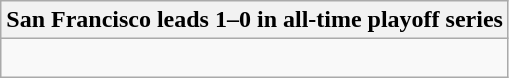<table class="wikitable collapsible collapsed">
<tr>
<th>San Francisco leads 1–0 in all-time playoff series</th>
</tr>
<tr>
<td><br></td>
</tr>
</table>
